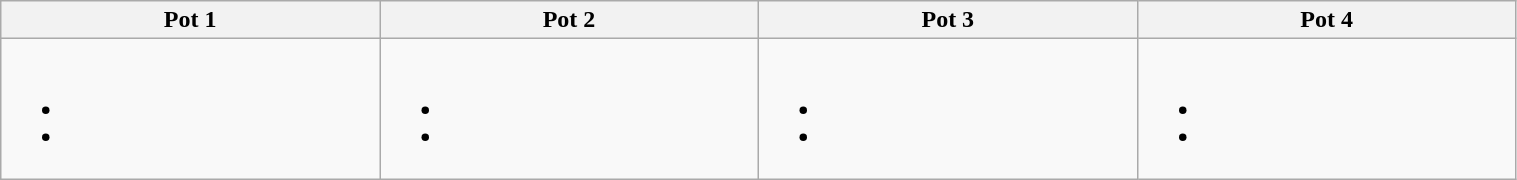<table class="wikitable" width="80%">
<tr>
<th width=20%>Pot 1</th>
<th width=20%>Pot 2</th>
<th width=20%>Pot 3</th>
<th width=20%>Pot 4</th>
</tr>
<tr>
<td><br><ul><li></li><li></li></ul></td>
<td><br><ul><li></li><li></li></ul></td>
<td><br><ul><li></li><li></li></ul></td>
<td><br><ul><li></li><li></li></ul></td>
</tr>
</table>
